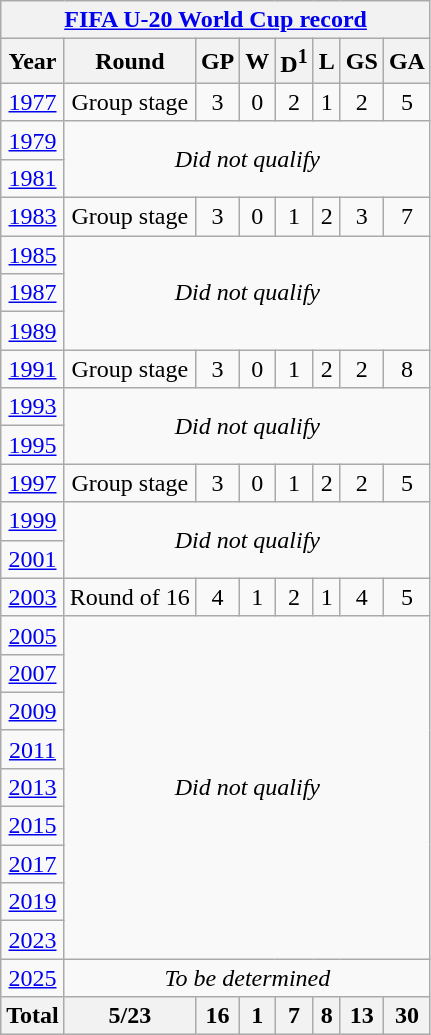<table class="wikitable" style="text-align: center;">
<tr>
<th colspan=8><a href='#'>FIFA U-20 World Cup record</a></th>
</tr>
<tr>
<th>Year</th>
<th>Round</th>
<th>GP</th>
<th>W</th>
<th>D<sup>1</sup></th>
<th>L</th>
<th>GS</th>
<th>GA</th>
</tr>
<tr>
<td> <a href='#'>1977</a></td>
<td>Group stage</td>
<td>3</td>
<td>0</td>
<td>2</td>
<td>1</td>
<td>2</td>
<td>5</td>
</tr>
<tr>
<td> <a href='#'>1979</a></td>
<td colspan=7 rowspan=2><em>Did not qualify</em></td>
</tr>
<tr>
<td> <a href='#'>1981</a></td>
</tr>
<tr>
<td> <a href='#'>1983</a></td>
<td>Group stage</td>
<td>3</td>
<td>0</td>
<td>1</td>
<td>2</td>
<td>3</td>
<td>7</td>
</tr>
<tr>
<td> <a href='#'>1985</a></td>
<td colspan=7 rowspan=3><em>Did not qualify</em></td>
</tr>
<tr>
<td> <a href='#'>1987</a></td>
</tr>
<tr>
<td> <a href='#'>1989</a></td>
</tr>
<tr>
<td> <a href='#'>1991</a></td>
<td>Group stage</td>
<td>3</td>
<td>0</td>
<td>1</td>
<td>2</td>
<td>2</td>
<td>8</td>
</tr>
<tr>
<td> <a href='#'>1993</a></td>
<td colspan=7 rowspan=2><em>Did not qualify</em></td>
</tr>
<tr>
<td> <a href='#'>1995</a></td>
</tr>
<tr>
<td> <a href='#'>1997</a></td>
<td>Group stage</td>
<td>3</td>
<td>0</td>
<td>1</td>
<td>2</td>
<td>2</td>
<td>5</td>
</tr>
<tr>
<td> <a href='#'>1999</a></td>
<td colspan=7 rowspan=2><em>Did not qualify</em></td>
</tr>
<tr>
<td> <a href='#'>2001</a></td>
</tr>
<tr>
<td> <a href='#'>2003</a></td>
<td>Round of 16</td>
<td>4</td>
<td>1</td>
<td>2</td>
<td>1</td>
<td>4</td>
<td>5</td>
</tr>
<tr>
<td> <a href='#'>2005</a></td>
<td colspan=7 rowspan=9><em>Did not qualify</em></td>
</tr>
<tr>
<td> <a href='#'>2007</a></td>
</tr>
<tr>
<td> <a href='#'>2009</a></td>
</tr>
<tr>
<td> <a href='#'>2011</a></td>
</tr>
<tr>
<td> <a href='#'>2013</a></td>
</tr>
<tr>
<td> <a href='#'>2015</a></td>
</tr>
<tr>
<td> <a href='#'>2017</a></td>
</tr>
<tr>
<td> <a href='#'>2019</a></td>
</tr>
<tr>
<td> <a href='#'>2023</a></td>
</tr>
<tr>
<td> <a href='#'>2025</a></td>
<td colspan="7"><em>To be determined</em></td>
</tr>
<tr>
<th><strong>Total</strong></th>
<th>5/23</th>
<th>16</th>
<th>1</th>
<th>7</th>
<th>8</th>
<th>13</th>
<th>30</th>
</tr>
</table>
